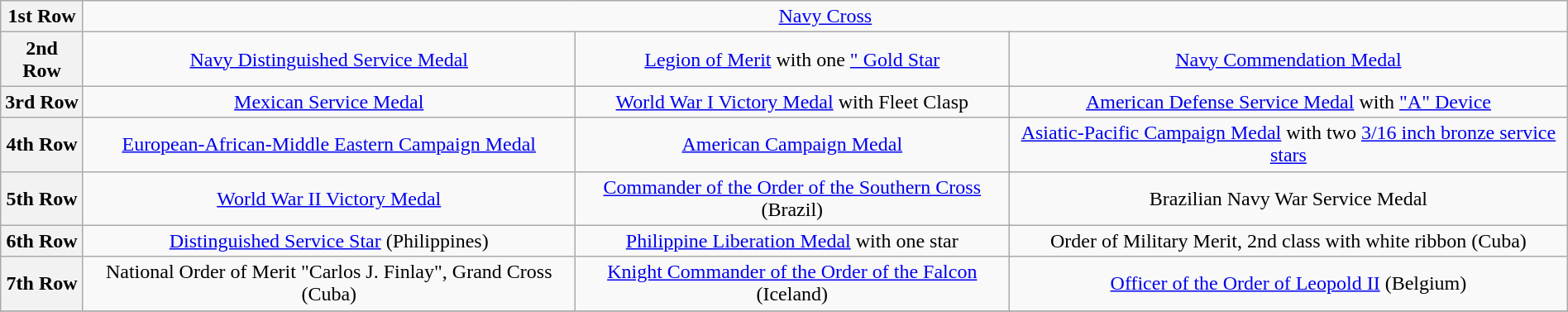<table class="wikitable" style="margin:1em auto; text-align:center;">
<tr>
<th>1st Row</th>
<td colspan="14"><a href='#'>Navy Cross</a></td>
</tr>
<tr>
<th>2nd Row</th>
<td colspan="3"><a href='#'>Navy Distinguished Service Medal</a></td>
<td colspan="3"><a href='#'>Legion of Merit</a> with one <a href='#'>" Gold Star</a></td>
<td colspan="3"><a href='#'>Navy Commendation Medal</a></td>
</tr>
<tr>
<th>3rd Row</th>
<td colspan="3"><a href='#'>Mexican Service Medal</a></td>
<td colspan="3"><a href='#'>World War I Victory Medal</a> with Fleet Clasp</td>
<td colspan="3"><a href='#'>American Defense Service Medal</a> with <a href='#'>"A" Device</a></td>
</tr>
<tr>
<th>4th Row</th>
<td colspan="3"><a href='#'>European-African-Middle Eastern Campaign Medal</a></td>
<td colspan="3"><a href='#'>American Campaign Medal</a></td>
<td colspan="3"><a href='#'>Asiatic-Pacific Campaign Medal</a> with two <a href='#'>3/16 inch bronze service stars</a></td>
</tr>
<tr>
<th>5th Row</th>
<td colspan="3"><a href='#'>World War II Victory Medal</a></td>
<td colspan="3"><a href='#'>Commander of the Order of the Southern Cross</a> (Brazil)</td>
<td colspan="3">Brazilian Navy War Service Medal</td>
</tr>
<tr>
<th>6th Row</th>
<td colspan="3"><a href='#'>Distinguished Service Star</a> (Philippines)</td>
<td colspan="3"><a href='#'>Philippine Liberation Medal</a> with one star</td>
<td colspan="3">Order of Military Merit, 2nd class with white ribbon (Cuba)</td>
</tr>
<tr>
<th>7th Row</th>
<td colspan="3">National Order of Merit "Carlos J. Finlay", Grand Cross (Cuba)</td>
<td colspan="3"><a href='#'>Knight Commander of the Order of the Falcon</a> (Iceland)</td>
<td colspan="3"><a href='#'>Officer of the Order of Leopold II</a> (Belgium)</td>
</tr>
<tr>
</tr>
</table>
